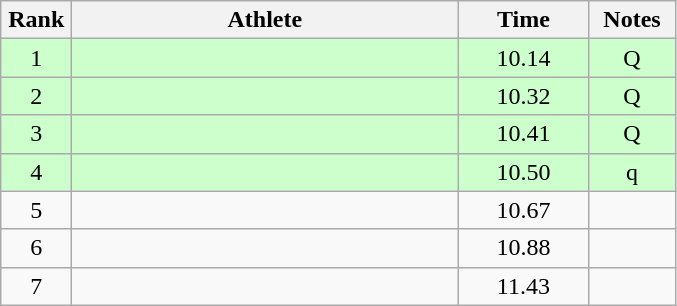<table class="wikitable" style="text-align:center">
<tr>
<th width=40>Rank</th>
<th width=250>Athlete</th>
<th width=80>Time</th>
<th width=50>Notes</th>
</tr>
<tr bgcolor="ccffcc">
<td>1</td>
<td align=left></td>
<td>10.14</td>
<td>Q</td>
</tr>
<tr bgcolor="ccffcc">
<td>2</td>
<td align=left></td>
<td>10.32</td>
<td>Q</td>
</tr>
<tr bgcolor="ccffcc">
<td>3</td>
<td align=left></td>
<td>10.41</td>
<td>Q</td>
</tr>
<tr bgcolor="ccffcc">
<td>4</td>
<td align=left></td>
<td>10.50</td>
<td>q</td>
</tr>
<tr>
<td>5</td>
<td align=left></td>
<td>10.67</td>
<td></td>
</tr>
<tr>
<td>6</td>
<td align=left></td>
<td>10.88</td>
<td></td>
</tr>
<tr>
<td>7</td>
<td align=left></td>
<td>11.43</td>
<td></td>
</tr>
</table>
